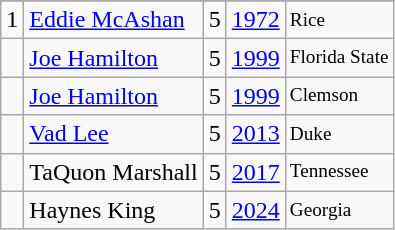<table class="wikitable">
<tr>
</tr>
<tr>
<td>1</td>
<td><a href='#'>Eddie McAshan</a></td>
<td><abbr>5</abbr></td>
<td><a href='#'>1972</a></td>
<td style="font-size:80%;">Rice</td>
</tr>
<tr>
<td></td>
<td><a href='#'>Joe Hamilton</a></td>
<td><abbr>5</abbr></td>
<td><a href='#'>1999</a></td>
<td style="font-size:80%;">Florida State</td>
</tr>
<tr>
<td></td>
<td><a href='#'>Joe Hamilton</a></td>
<td><abbr>5</abbr></td>
<td><a href='#'>1999</a></td>
<td style="font-size:80%;">Clemson</td>
</tr>
<tr>
<td></td>
<td><a href='#'>Vad Lee</a></td>
<td><abbr>5</abbr></td>
<td><a href='#'>2013</a></td>
<td style="font-size:80%;">Duke</td>
</tr>
<tr>
<td></td>
<td>TaQuon Marshall</td>
<td><abbr>5</abbr></td>
<td><a href='#'>2017</a></td>
<td style="font-size:80%;">Tennessee</td>
</tr>
<tr>
<td></td>
<td>Haynes King</td>
<td><abbr>5</abbr></td>
<td><a href='#'>2024</a></td>
<td style="font-size:80%;">Georgia</td>
</tr>
</table>
